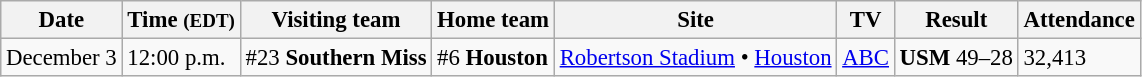<table class="wikitable" style="font-size:95%;">
<tr>
<th>Date</th>
<th>Time <small>(EDT)</small></th>
<th>Visiting team</th>
<th>Home team</th>
<th>Site</th>
<th>TV</th>
<th>Result</th>
<th>Attendance</th>
</tr>
<tr bgcolor=>
<td>December 3</td>
<td>12:00 p.m.</td>
<td>#23 <strong>Southern Miss</strong></td>
<td>#6 <strong>Houston</strong></td>
<td><a href='#'>Robertson Stadium</a> • <a href='#'>Houston</a></td>
<td><a href='#'>ABC</a></td>
<td><strong>USM</strong> 49–28</td>
<td>32,413</td>
</tr>
</table>
